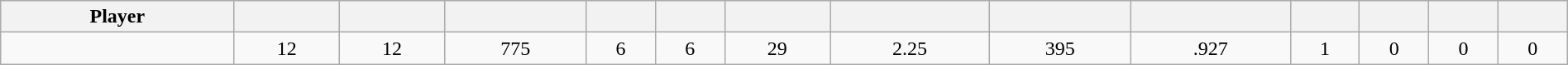<table class="wikitable sortable" style="width:100%; text-align:center;">
<tr>
<th>Player</th>
<th></th>
<th></th>
<th></th>
<th></th>
<th></th>
<th></th>
<th></th>
<th></th>
<th></th>
<th></th>
<th></th>
<th></th>
<th></th>
</tr>
<tr>
<td style=white-space:nowrap></td>
<td>12</td>
<td>12</td>
<td>775</td>
<td>6</td>
<td>6</td>
<td>29</td>
<td>2.25</td>
<td>395</td>
<td>.927</td>
<td>1</td>
<td>0</td>
<td>0</td>
<td>0</td>
</tr>
</table>
